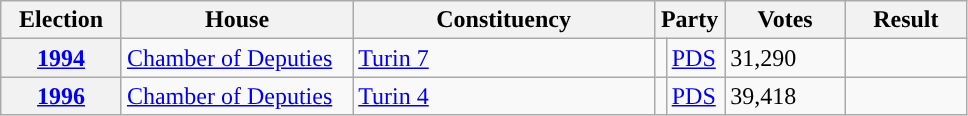<table class=wikitable style="width:51%; border:1px #AAAAFF solid">
<tr>
<th width=12%>Election</th>
<th width=23%>House</th>
<th width=30%>Constituency</th>
<th width=5% colspan="2">Party</th>
<th width=12%>Votes</th>
<th width=12%>Result</th>
</tr>
<tr>
<th><a href='#'>1994</a></th>
<td><a href='#'>Chamber of Deputies</a></td>
<td><a href='#'>Turin 7</a></td>
<td></td>
<td><a href='#'>PDS</a></td>
<td>31,290</td>
<td></td>
</tr>
<tr>
<th><a href='#'>1996</a></th>
<td><a href='#'>Chamber of Deputies</a></td>
<td><a href='#'>Turin 4</a></td>
<td></td>
<td><a href='#'>PDS</a></td>
<td>39,418</td>
<td></td>
</tr>
</table>
